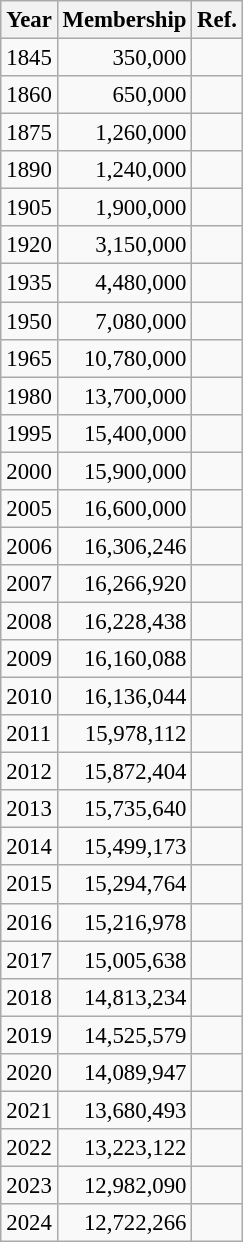<table class="wikitable" style="margin:auto auto auto auto; font-size:95%; float:right;">
<tr>
<th>Year</th>
<th>Membership</th>
<th>Ref.</th>
</tr>
<tr>
<td>1845</td>
<td Align=right>350,000</td>
<td></td>
</tr>
<tr>
<td>1860</td>
<td Align=right>650,000</td>
<td></td>
</tr>
<tr>
<td>1875</td>
<td Align=right>1,260,000</td>
<td></td>
</tr>
<tr>
<td>1890</td>
<td Align=right>1,240,000</td>
<td></td>
</tr>
<tr>
<td>1905</td>
<td Align=right>1,900,000</td>
<td></td>
</tr>
<tr>
<td>1920</td>
<td Align=right>3,150,000</td>
<td></td>
</tr>
<tr>
<td>1935</td>
<td Align=right>4,480,000</td>
<td></td>
</tr>
<tr>
<td>1950</td>
<td Align=right>7,080,000</td>
<td></td>
</tr>
<tr>
<td>1965</td>
<td Align=right>10,780,000</td>
<td></td>
</tr>
<tr>
<td>1980</td>
<td Align=right>13,700,000</td>
<td></td>
</tr>
<tr>
<td>1995</td>
<td Align=right>15,400,000</td>
<td></td>
</tr>
<tr>
<td>2000</td>
<td Align=right>15,900,000</td>
<td></td>
</tr>
<tr>
<td>2005</td>
<td Align=right>16,600,000</td>
<td></td>
</tr>
<tr>
<td>2006</td>
<td Align=right>16,306,246</td>
<td></td>
</tr>
<tr>
<td>2007</td>
<td Align=right>16,266,920</td>
<td></td>
</tr>
<tr>
<td>2008</td>
<td Align=right>16,228,438</td>
<td></td>
</tr>
<tr>
<td>2009</td>
<td Align=right>16,160,088</td>
<td></td>
</tr>
<tr>
<td>2010</td>
<td Align=right>16,136,044</td>
<td></td>
</tr>
<tr>
<td>2011</td>
<td Align=right>15,978,112</td>
<td></td>
</tr>
<tr>
<td>2012</td>
<td Align=right>15,872,404</td>
<td></td>
</tr>
<tr>
<td>2013</td>
<td Align=right>15,735,640</td>
<td></td>
</tr>
<tr>
<td>2014</td>
<td Align=right>15,499,173</td>
<td></td>
</tr>
<tr>
<td>2015</td>
<td Align=right>15,294,764</td>
<td></td>
</tr>
<tr>
<td>2016</td>
<td Align=right>15,216,978</td>
<td></td>
</tr>
<tr>
<td>2017</td>
<td Align=right>15,005,638</td>
<td></td>
</tr>
<tr>
<td>2018</td>
<td Align=right>14,813,234</td>
<td></td>
</tr>
<tr>
<td>2019</td>
<td Align=right>14,525,579</td>
<td></td>
</tr>
<tr>
<td>2020</td>
<td Align=right>14,089,947</td>
<td></td>
</tr>
<tr>
<td>2021</td>
<td Align=right>13,680,493</td>
<td></td>
</tr>
<tr>
<td>2022</td>
<td Align=right>13,223,122</td>
<td></td>
</tr>
<tr>
<td>2023</td>
<td Align=right>12,982,090</td>
<td></td>
</tr>
<tr>
<td>2024</td>
<td Align=right>12,722,266</td>
<td></td>
</tr>
</table>
